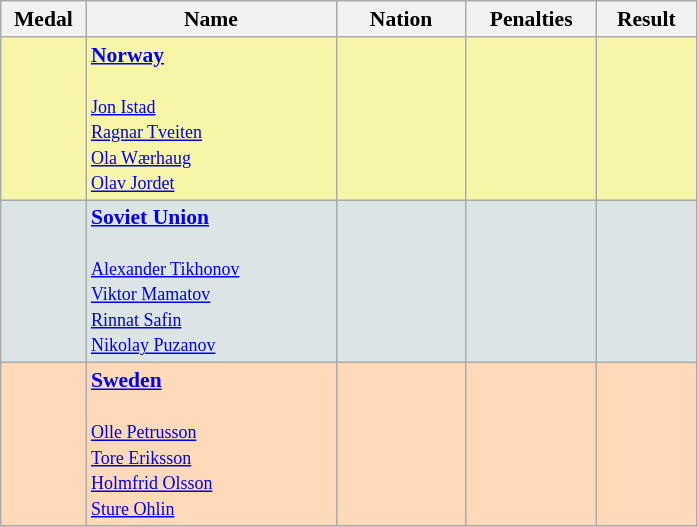<table class=wikitable style="border:1px solid #AAAAAA;font-size:90%">
<tr bgcolor="#E4E4E4">
<th style="border-bottom:1px solid #AAAAAA" width=50>Medal</th>
<th style="border-bottom:1px solid #AAAAAA" width=160>Name</th>
<th style="border-bottom:1px solid #AAAAAA" width=80>Nation</th>
<th style="border-bottom:1px solid #AAAAAA" width=80>Penalties</th>
<th style="border-bottom:1px solid #AAAAAA" width=60>Result</th>
</tr>
<tr bgcolor="#F7F6A8">
<td align="center"></td>
<td><strong><a href='#'>Norway</a></strong><br><br><small><a href='#'>Jon Istad</a><br><a href='#'>Ragnar Tveiten</a><br><a href='#'>Ola Wærhaug</a><br><a href='#'>Olav Jordet</a></small></td>
<td></td>
<td align="center"></td>
<td align="center"></td>
</tr>
<tr bgcolor="#DCE5E5">
<td align="center"></td>
<td><strong><a href='#'>Soviet Union</a></strong><br><br><small><a href='#'>Alexander Tikhonov</a> <br><a href='#'>Viktor Mamatov</a> <br><a href='#'>Rinnat Safin</a> <br><a href='#'>Nikolay Puzanov</a></small></td>
<td></td>
<td align="center"></td>
<td align="right"></td>
</tr>
<tr bgcolor="#FFDAB9">
<td align="center"></td>
<td><strong><a href='#'>Sweden</a></strong><br><br><small><a href='#'>Olle Petrusson</a><br><a href='#'>Tore Eriksson</a><br><a href='#'>Holmfrid Olsson</a><br><a href='#'>Sture Ohlin</a></small></td>
<td></td>
<td align="center"></td>
<td align="right"></td>
</tr>
</table>
